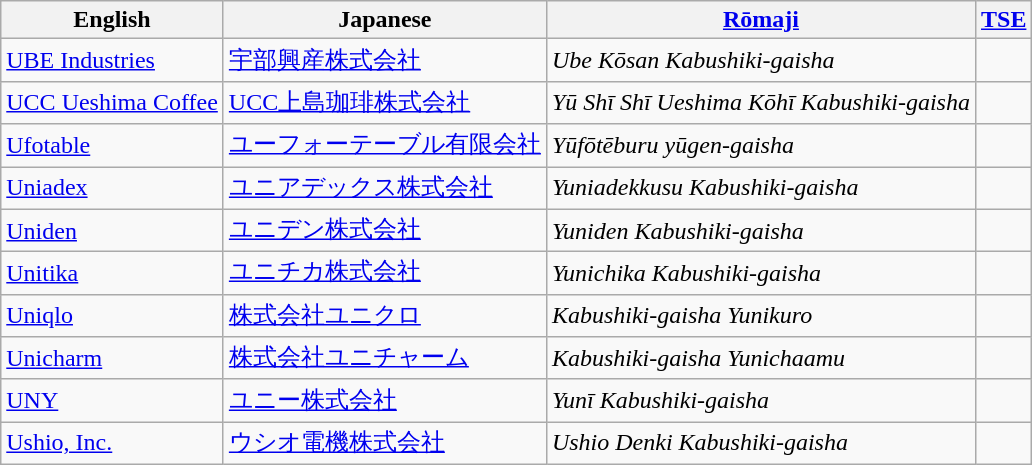<table class="wikitable">
<tr>
<th>English</th>
<th>Japanese</th>
<th><a href='#'>Rōmaji</a></th>
<th><a href='#'>TSE</a></th>
</tr>
<tr>
<td><a href='#'>UBE Industries</a></td>
<td><a href='#'>宇部興産株式会社</a></td>
<td><em>Ube Kōsan Kabushiki-gaisha</em></td>
<td></td>
</tr>
<tr>
<td><a href='#'>UCC Ueshima Coffee</a></td>
<td><a href='#'>UCC上島珈琲株式会社</a></td>
<td><em>Yū Shī Shī Ueshima Kōhī Kabushiki-gaisha</em></td>
<td></td>
</tr>
<tr>
<td><a href='#'>Ufotable</a></td>
<td><a href='#'>ユーフォーテーブル有限会社</a></td>
<td><em>Yūfōtēburu yūgen-gaisha</em></td>
<td></td>
</tr>
<tr>
<td><a href='#'>Uniadex</a></td>
<td><a href='#'>ユニアデックス株式会社</a></td>
<td><em>Yuniadekkusu Kabushiki-gaisha</em></td>
<td></td>
</tr>
<tr>
<td><a href='#'>Uniden</a></td>
<td><a href='#'>ユニデン株式会社</a></td>
<td><em>Yuniden Kabushiki-gaisha</em></td>
<td></td>
</tr>
<tr>
<td><a href='#'>Unitika</a></td>
<td><a href='#'>ユニチカ株式会社</a></td>
<td><em>Yunichika Kabushiki-gaisha</em></td>
<td></td>
</tr>
<tr>
<td><a href='#'>Uniqlo</a></td>
<td><a href='#'>株式会社ユニクロ</a></td>
<td><em>Kabushiki-gaisha Yunikuro</em></td>
<td></td>
</tr>
<tr>
<td><a href='#'>Unicharm</a></td>
<td><a href='#'>株式会社ユニチャーム</a></td>
<td><em>Kabushiki-gaisha Yunichaamu</em></td>
<td></td>
</tr>
<tr>
<td><a href='#'>UNY</a></td>
<td><a href='#'>ユニー株式会社</a></td>
<td><em>Yunī Kabushiki-gaisha</em></td>
<td></td>
</tr>
<tr>
<td><a href='#'>Ushio, Inc.</a></td>
<td><a href='#'>ウシオ電機株式会社</a></td>
<td><em>Ushio Denki Kabushiki-gaisha</em></td>
<td></td>
</tr>
</table>
